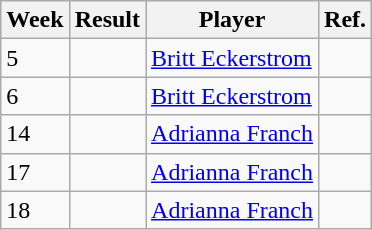<table class=wikitable>
<tr>
<th>Week</th>
<th>Result</th>
<th>Player</th>
<th>Ref.</th>
</tr>
<tr>
<td>5</td>
<td></td>
<td> <a href='#'>Britt Eckerstrom</a></td>
<td></td>
</tr>
<tr>
<td>6</td>
<td></td>
<td> <a href='#'>Britt Eckerstrom</a></td>
<td></td>
</tr>
<tr>
<td>14</td>
<td></td>
<td> <a href='#'>Adrianna Franch</a></td>
<td></td>
</tr>
<tr>
<td>17</td>
<td></td>
<td> <a href='#'>Adrianna Franch</a></td>
<td></td>
</tr>
<tr>
<td>18</td>
<td></td>
<td> <a href='#'>Adrianna Franch</a></td>
<td></td>
</tr>
</table>
